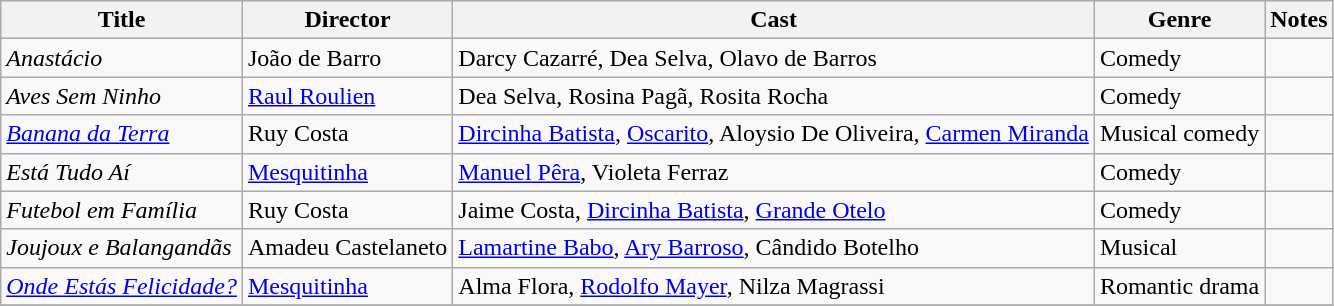<table class="wikitable">
<tr>
<th>Title</th>
<th>Director</th>
<th>Cast</th>
<th>Genre</th>
<th>Notes</th>
</tr>
<tr>
<td><em>Anastácio</em></td>
<td>João de Barro</td>
<td>Darcy Cazarré, Dea Selva, Olavo de Barros</td>
<td>Comedy</td>
<td></td>
</tr>
<tr>
<td><em>Aves Sem Ninho</em></td>
<td><a href='#'>Raul Roulien</a></td>
<td>Dea Selva, Rosina Pagã, Rosita Rocha</td>
<td>Comedy</td>
<td></td>
</tr>
<tr>
<td><em><a href='#'>Banana da Terra</a></em></td>
<td>Ruy Costa</td>
<td><a href='#'>Dircinha Batista</a>, <a href='#'>Oscarito</a>, Aloysio De Oliveira, <a href='#'>Carmen Miranda</a></td>
<td>Musical comedy</td>
<td></td>
</tr>
<tr>
<td><em>Está Tudo Aí</em></td>
<td><a href='#'>Mesquitinha</a></td>
<td><a href='#'>Manuel Pêra</a>, Violeta Ferraz</td>
<td>Comedy</td>
<td></td>
</tr>
<tr>
<td><em>Futebol em Família</em></td>
<td>Ruy Costa</td>
<td>Jaime Costa, <a href='#'>Dircinha Batista</a>, <a href='#'>Grande Otelo</a></td>
<td>Comedy</td>
<td></td>
</tr>
<tr>
<td><em>Joujoux e Balangandãs</em></td>
<td>Amadeu Castelaneto</td>
<td><a href='#'>Lamartine Babo</a>, <a href='#'>Ary Barroso</a>, Cândido Botelho</td>
<td>Musical</td>
<td></td>
</tr>
<tr>
<td><em><a href='#'>Onde Estás Felicidade?</a></em></td>
<td><a href='#'>Mesquitinha</a></td>
<td>Alma Flora, <a href='#'>Rodolfo Mayer</a>, Nilza Magrassi</td>
<td>Romantic drama</td>
<td></td>
</tr>
<tr>
</tr>
</table>
